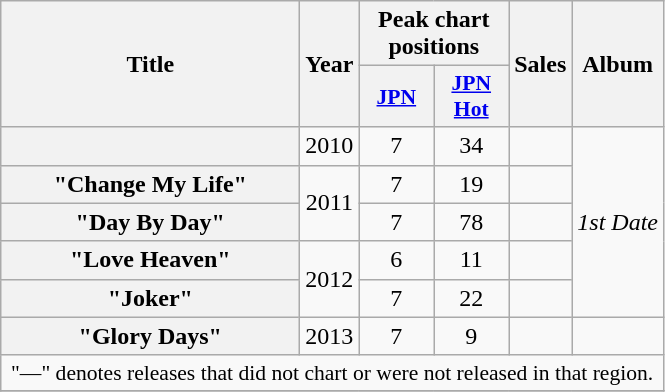<table class="wikitable plainrowheaders" style="text-align:center;">
<tr>
<th scope="col" rowspan="2" style="width:12em;">Title</th>
<th scope="col" rowspan="2">Year</th>
<th scope="col" colspan="2">Peak chart positions</th>
<th scope="col" rowspan="2">Sales</th>
<th scope="col" rowspan="2">Album</th>
</tr>
<tr>
<th scope="col" style="width:3em;font-size:90%;"><a href='#'>JPN</a><br></th>
<th scope="col" style="width:3em;font-size:90%;"><a href='#'>JPN<br>Hot</a><br></th>
</tr>
<tr>
<th scope="row"></th>
<td>2010</td>
<td>7</td>
<td>34</td>
<td></td>
<td rowspan="5"><em>1st Date</em></td>
</tr>
<tr>
<th scope="row">"Change My Life"</th>
<td rowspan="2">2011</td>
<td>7</td>
<td>19</td>
<td></td>
</tr>
<tr>
<th scope="row">"Day By Day"</th>
<td>7</td>
<td>78</td>
<td></td>
</tr>
<tr>
<th scope="row">"Love Heaven"</th>
<td rowspan="2">2012</td>
<td>6</td>
<td>11</td>
<td></td>
</tr>
<tr>
<th scope="row">"Joker"</th>
<td>7</td>
<td>22</td>
<td></td>
</tr>
<tr>
<th scope="row">"Glory Days"</th>
<td>2013</td>
<td>7</td>
<td>9</td>
<td></td>
<td></td>
</tr>
<tr>
<td colspan="6" style="font-size:90%;">"—" denotes releases that did not chart or were not released in that region.</td>
</tr>
<tr>
</tr>
</table>
